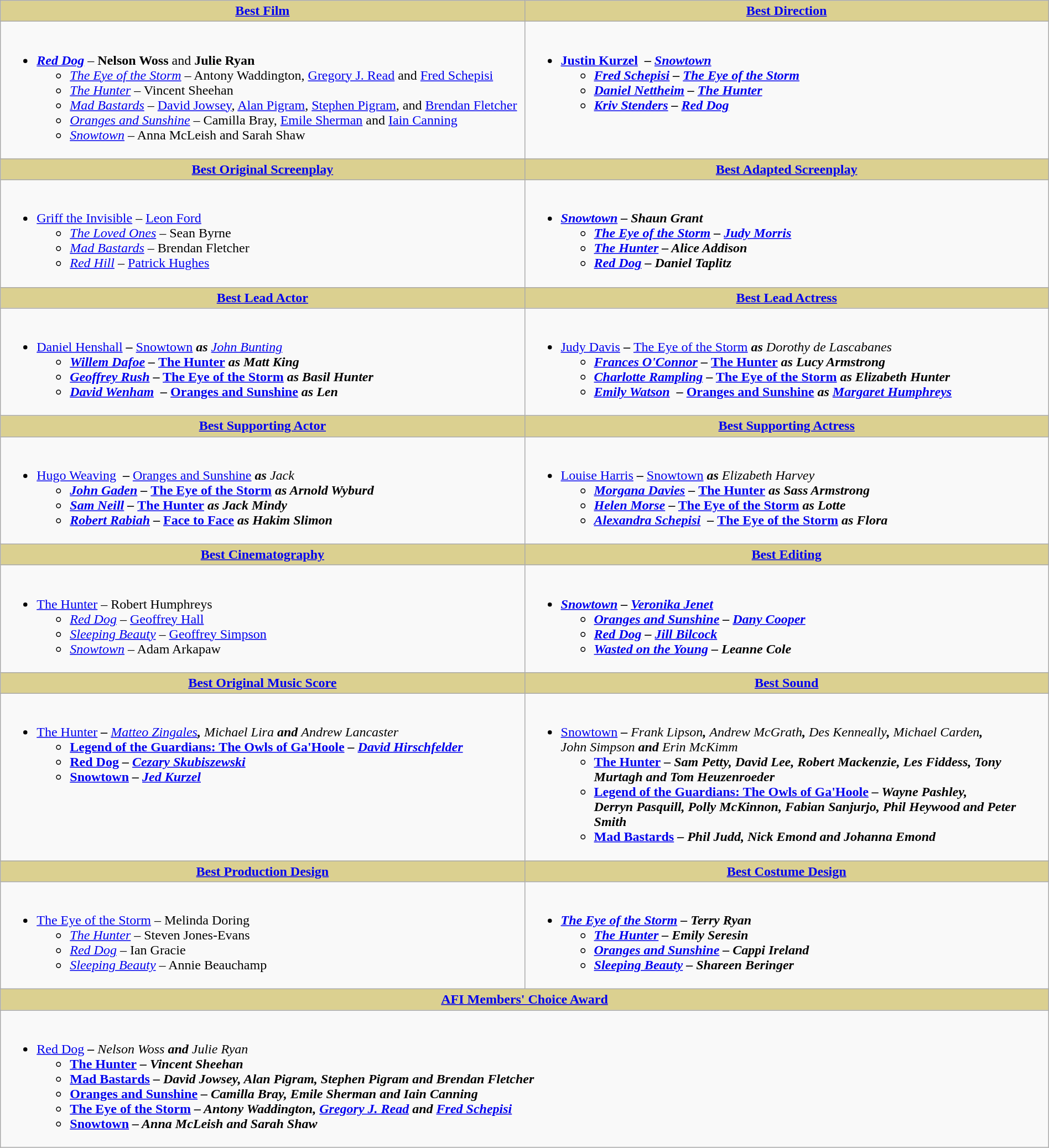<table class=wikitable style="width:100%">
<tr>
<th ! style="background:#dbd090; width:50%"><a href='#'>Best Film</a></th>
<th ! style="background:#dbd090; width:50%"><a href='#'>Best Direction</a></th>
</tr>
<tr>
<td valign="top"><br><ul><li><strong><em><a href='#'>Red Dog</a></em></strong> – <strong>Nelson Woss</strong> and <strong>Julie Ryan</strong><ul><li><em><a href='#'>The Eye of the Storm</a></em> – Antony Waddington, <a href='#'>Gregory J. Read</a> and <a href='#'>Fred Schepisi</a></li><li><em><a href='#'>The Hunter</a></em> – Vincent Sheehan</li><li><em><a href='#'>Mad Bastards</a></em> – <a href='#'>David Jowsey</a>, <a href='#'>Alan Pigram</a>, <a href='#'>Stephen Pigram</a>, and <a href='#'>Brendan Fletcher</a></li><li><em><a href='#'>Oranges and Sunshine</a></em> – Camilla Bray, <a href='#'>Emile Sherman</a> and <a href='#'>Iain Canning</a></li><li><em><a href='#'>Snowtown</a></em> – Anna McLeish and Sarah Shaw</li></ul></li></ul></td>
<td valign="top"><br><ul><li><strong><a href='#'>Justin Kurzel</a>  – <em><a href='#'>Snowtown</a><strong><em><ul><li><a href='#'>Fred Schepisi</a> – </em><a href='#'>The Eye of the Storm</a><em></li><li><a href='#'>Daniel Nettheim</a> – </em><a href='#'>The Hunter</a><em></li><li><a href='#'>Kriv Stenders</a></em> – <a href='#'>Red Dog</a><em></li></ul></li></ul></td>
</tr>
<tr>
<th ! style="background:#dbd090; width:50%"><a href='#'>Best Original Screenplay</a></th>
<th ! style="background:#dbd090; width:50%"><a href='#'>Best Adapted Screenplay</a></th>
</tr>
<tr>
<td valign="top"><br><ul><li></em></strong><a href='#'>Griff the Invisible</a></em> – <a href='#'>Leon Ford</a></strong><ul><li><em><a href='#'>The Loved Ones</a></em> – Sean Byrne</li><li><em><a href='#'>Mad Bastards</a></em> – Brendan Fletcher</li><li><em><a href='#'>Red Hill</a></em> – <a href='#'>Patrick Hughes</a></li></ul></li></ul></td>
<td valign="top"><br><ul><li><strong><em><a href='#'>Snowtown</a><em> – Shaun Grant<strong><ul><li></em><a href='#'>The Eye of the Storm</a><em> – <a href='#'>Judy Morris</a></li><li></em><a href='#'>The Hunter</a><em> – Alice Addison</li><li></em><a href='#'>Red Dog</a><em> – Daniel Taplitz</li></ul></li></ul></td>
</tr>
<tr>
<th ! style="background:#dbd090; width:50%"><a href='#'>Best Lead Actor</a></th>
<th ! style="background:#dbd090; width:50%"><a href='#'>Best Lead Actress</a></th>
</tr>
<tr>
<td valign="top"><br><ul><li></strong><a href='#'>Daniel Henshall</a><strong> – </em></strong><a href='#'>Snowtown</a><strong><em> as </strong><a href='#'>John Bunting</a><strong><ul><li><a href='#'>Willem Dafoe</a> – </em><a href='#'>The Hunter</a><em> as Matt King</li><li><a href='#'>Geoffrey Rush</a></em> – <a href='#'>The Eye of the Storm</a><em> as Basil Hunter</li><li><a href='#'>David Wenham</a>  – </em><a href='#'>Oranges and Sunshine</a><em> as Len</li></ul></li></ul></td>
<td valign="top"><br><ul><li></strong><a href='#'>Judy Davis</a><strong> – </em></strong><a href='#'>The Eye of the Storm</a><strong><em> as </strong>Dorothy de Lascabanes<strong><ul><li><a href='#'>Frances O'Connor</a> – </em><a href='#'>The Hunter</a><em> as Lucy Armstrong</li><li><a href='#'>Charlotte Rampling</a></em> – <a href='#'>The Eye of the Storm</a><em> as Elizabeth Hunter</li><li><a href='#'>Emily Watson</a>  – </em><a href='#'>Oranges and Sunshine</a><em> as <a href='#'>Margaret Humphreys</a></li></ul></li></ul></td>
</tr>
<tr>
<th ! style="background:#dbd090; width:50%"><a href='#'>Best Supporting Actor</a></th>
<th ! style="background:#dbd090; width:50%"><a href='#'>Best Supporting Actress</a></th>
</tr>
<tr>
<td valign="top"><br><ul><li></strong><a href='#'>Hugo Weaving</a><strong>  – </em></strong><a href='#'>Oranges and Sunshine</a><strong><em> as </strong>Jack<strong><ul><li><a href='#'>John Gaden</a> – </em><a href='#'>The Eye of the Storm</a><em> as Arnold Wyburd</li><li><a href='#'>Sam Neill</a> – </em><a href='#'>The Hunter</a><em> as Jack Mindy</li><li><a href='#'>Robert Rabiah</a></em> – <a href='#'>Face to Face</a><em> as Hakim Slimon</li></ul></li></ul></td>
<td valign="top"><br><ul><li></strong><a href='#'>Louise Harris</a><strong> – </em></strong><a href='#'>Snowtown</a><strong><em> as </strong>Elizabeth Harvey<strong><ul><li><a href='#'>Morgana Davies</a> – </em><a href='#'>The Hunter</a><em> as Sass Armstrong</li><li><a href='#'>Helen Morse</a></em> – <a href='#'>The Eye of the Storm</a><em> as Lotte</li><li><a href='#'>Alexandra Schepisi</a>  – </em><a href='#'>The Eye of the Storm</a><em> as Flora</li></ul></li></ul></td>
</tr>
<tr>
<th ! style="background:#dbd090; width:50%"><a href='#'>Best Cinematography</a></th>
<th ! style="background:#dbd090; width:50%"><a href='#'>Best Editing</a></th>
</tr>
<tr>
<td valign="top"><br><ul><li></em></strong><a href='#'>The Hunter</a></em> – Robert Humphreys</strong><ul><li><em><a href='#'>Red Dog</a></em> – <a href='#'>Geoffrey Hall</a></li><li><em><a href='#'>Sleeping Beauty</a></em> – <a href='#'>Geoffrey Simpson</a></li><li><em><a href='#'>Snowtown</a></em> – Adam Arkapaw</li></ul></li></ul></td>
<td valign="top"><br><ul><li><strong><em><a href='#'>Snowtown</a><em> – <a href='#'>Veronika Jenet</a><strong><ul><li></em><a href='#'>Oranges and Sunshine</a><em> – <a href='#'>Dany Cooper</a></li><li></em><a href='#'>Red Dog</a><em> – <a href='#'>Jill Bilcock</a></li><li></em><a href='#'>Wasted on the Young</a><em> – Leanne Cole</li></ul></li></ul></td>
</tr>
<tr>
<th ! style="background:#dbd090; width:50%"><a href='#'>Best Original Music Score</a></th>
<th ! style="background:#dbd090; width:50%"><a href='#'>Best Sound</a></th>
</tr>
<tr>
<td valign="top"><br><ul><li></em></strong><a href='#'>The Hunter</a><strong><em> – </strong><a href='#'>Matteo Zingales</a><strong>, </strong>Michael Lira<strong> and </strong>Andrew Lancaster<strong><ul><li></em><a href='#'>Legend of the Guardians: The Owls of Ga'Hoole</a><em> – <a href='#'>David Hirschfelder</a></li><li></em><a href='#'>Red Dog</a><em> – <a href='#'>Cezary Skubiszewski</a></li><li></em><a href='#'>Snowtown</a><em> – <a href='#'>Jed Kurzel</a></li></ul></li></ul></td>
<td valign="top"><br><ul><li></em></strong><a href='#'>Snowtown</a><strong><em> – </strong>Frank Lipson<strong>, </strong>Andrew McGrath<strong>, </strong>Des Kenneally<strong>, </strong>Michael Carden<strong>, <br></strong>John Simpson<strong> and </strong>Erin McKimm<strong><ul><li></em><a href='#'>The Hunter</a><em> – Sam Petty, David Lee, Robert Mackenzie, Les Fiddess, Tony Murtagh and Tom Heuzenroeder</li><li></em><a href='#'>Legend of the Guardians: The Owls of Ga'Hoole</a><em> – Wayne Pashley, <br>Derryn Pasquill, Polly McKinnon, Fabian Sanjurjo, Phil Heywood and Peter Smith</li><li></em><a href='#'>Mad Bastards</a><em> – Phil Judd, Nick Emond and Johanna Emond</li></ul></li></ul></td>
</tr>
<tr>
<th ! style="background:#dbd090; width:50%"><a href='#'>Best Production Design</a></th>
<th ! style="background:#dbd090; width:50%"><a href='#'>Best Costume Design</a></th>
</tr>
<tr>
<td valign="top"><br><ul><li></em></strong><a href='#'>The Eye of the Storm</a></em> – Melinda Doring</strong><ul><li><em><a href='#'>The Hunter</a></em> – Steven Jones-Evans</li><li><em><a href='#'>Red Dog</a></em> – Ian Gracie</li><li><em><a href='#'>Sleeping Beauty</a></em> – Annie Beauchamp</li></ul></li></ul></td>
<td valign="top"><br><ul><li><strong><em><a href='#'>The Eye of the Storm</a><em> – Terry Ryan<strong><ul><li></em><a href='#'>The Hunter</a><em> – Emily Seresin</li><li></em><a href='#'>Oranges and Sunshine</a><em> – Cappi Ireland</li><li></em><a href='#'>Sleeping Beauty</a><em> – Shareen Beringer</li></ul></li></ul></td>
</tr>
<tr>
<th colspan="2" style="background:#DBD090;"><a href='#'>AFI Members' Choice Award</a></th>
</tr>
<tr>
<td colspan="2" style="vertical-align:top;"><br><ul><li></em></strong><a href='#'>Red Dog</a><strong><em> – </strong>Nelson Woss<strong> and </strong>Julie Ryan<strong><ul><li></em><a href='#'>The Hunter</a><em> – Vincent Sheehan</li><li></em><a href='#'>Mad Bastards</a><em> – David Jowsey, Alan Pigram, Stephen Pigram and Brendan Fletcher</li><li></em><a href='#'>Oranges and Sunshine</a><em> – Camilla Bray, Emile Sherman and Iain Canning</li><li></em><a href='#'>The Eye of the Storm</a><em> – Antony Waddington, <a href='#'>Gregory J. Read</a> and <a href='#'>Fred Schepisi</a></li><li></em><a href='#'>Snowtown</a><em> – Anna McLeish and Sarah Shaw</li></ul></li></ul></td>
</tr>
</table>
